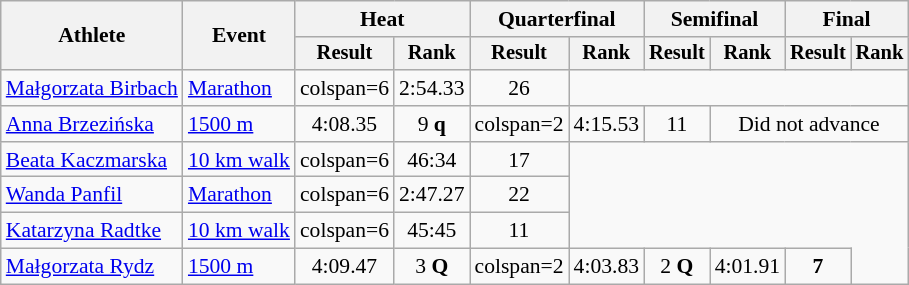<table class="wikitable" style="font-size:90%">
<tr>
<th rowspan="2">Athlete</th>
<th rowspan="2">Event</th>
<th colspan="2">Heat</th>
<th colspan="2">Quarterfinal</th>
<th colspan="2">Semifinal</th>
<th colspan="2">Final</th>
</tr>
<tr style="font-size:95%">
<th>Result</th>
<th>Rank</th>
<th>Result</th>
<th>Rank</th>
<th>Result</th>
<th>Rank</th>
<th>Result</th>
<th>Rank</th>
</tr>
<tr align=center>
<td align=left><a href='#'>Małgorzata Birbach</a></td>
<td align=left><a href='#'>Marathon</a></td>
<td>colspan=6 </td>
<td>2:54.33</td>
<td>26</td>
</tr>
<tr align=center>
<td align=left><a href='#'>Anna Brzezińska</a></td>
<td align=left><a href='#'>1500 m</a></td>
<td>4:08.35</td>
<td>9 <strong>q</strong></td>
<td>colspan=2 </td>
<td>4:15.53</td>
<td>11</td>
<td colspan=6>Did not advance</td>
</tr>
<tr align=center>
<td align=left><a href='#'>Beata Kaczmarska</a></td>
<td align=left><a href='#'>10 km walk</a></td>
<td>colspan=6 </td>
<td>46:34</td>
<td>17</td>
</tr>
<tr align=center>
<td align=left><a href='#'>Wanda Panfil</a></td>
<td align=left><a href='#'>Marathon</a></td>
<td>colspan=6 </td>
<td>2:47.27</td>
<td>22</td>
</tr>
<tr align=center>
<td align=left><a href='#'>Katarzyna Radtke</a></td>
<td align=left><a href='#'>10 km walk</a></td>
<td>colspan=6 </td>
<td>45:45</td>
<td>11</td>
</tr>
<tr align=center>
<td align=left rowspan=2><a href='#'>Małgorzata Rydz</a></td>
<td align=left><a href='#'>1500 m</a></td>
<td>4:09.47</td>
<td>3 <strong>Q</strong></td>
<td>colspan=2 </td>
<td>4:03.83</td>
<td>2 <strong>Q</strong></td>
<td>4:01.91</td>
<td><strong>7</strong></td>
</tr>
</table>
